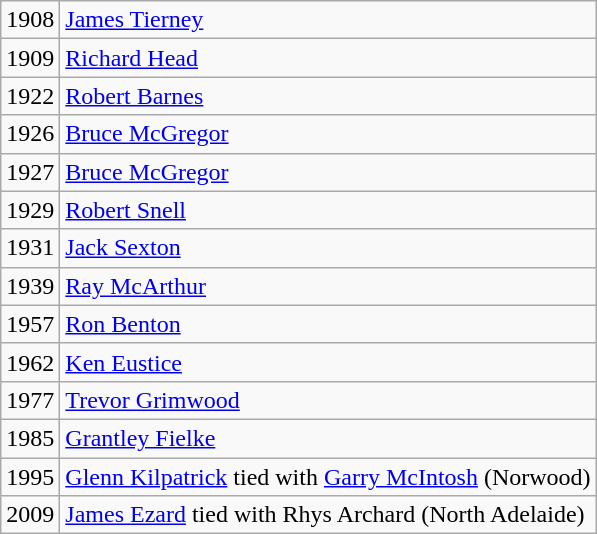<table class="wikitable">
<tr>
<td>1908</td>
<td><a href='#'>James Tierney</a></td>
</tr>
<tr>
<td>1909</td>
<td><a href='#'>Richard Head</a></td>
</tr>
<tr>
<td>1922</td>
<td><a href='#'>Robert Barnes</a></td>
</tr>
<tr>
<td>1926</td>
<td><a href='#'>Bruce McGregor</a></td>
</tr>
<tr>
<td>1927</td>
<td><a href='#'>Bruce McGregor</a></td>
</tr>
<tr>
<td>1929</td>
<td><a href='#'>Robert Snell</a></td>
</tr>
<tr>
<td>1931</td>
<td><a href='#'>Jack Sexton</a></td>
</tr>
<tr>
<td>1939</td>
<td><a href='#'>Ray McArthur</a></td>
</tr>
<tr>
<td>1957</td>
<td><a href='#'>Ron Benton</a></td>
</tr>
<tr>
<td>1962</td>
<td><a href='#'>Ken Eustice</a></td>
</tr>
<tr>
<td>1977</td>
<td><a href='#'>Trevor Grimwood</a></td>
</tr>
<tr>
<td>1985</td>
<td><a href='#'>Grantley Fielke</a></td>
</tr>
<tr>
<td>1995</td>
<td><a href='#'>Glenn Kilpatrick</a> tied with <a href='#'>Garry McIntosh</a> (Norwood)</td>
</tr>
<tr>
<td>2009</td>
<td><a href='#'>James Ezard</a> tied with Rhys Archard (North Adelaide)</td>
</tr>
</table>
